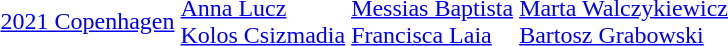<table>
<tr>
<td><a href='#'>2021 Copenhagen</a></td>
<td><a href='#'>Anna Lucz</a><br><a href='#'>Kolos Csizmadia</a><br></td>
<td><a href='#'>Messias Baptista</a><br><a href='#'>Francisca Laia</a><br></td>
<td><a href='#'>Marta Walczykiewicz</a><br><a href='#'>Bartosz Grabowski</a><br></td>
</tr>
</table>
